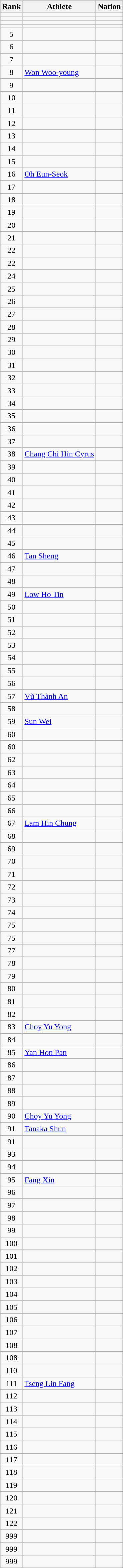<table class="wikitable sortable" style="text-align:left">
<tr>
<th>Rank</th>
<th>Athlete</th>
<th>Nation</th>
</tr>
<tr>
<td align="center"></td>
<td></td>
<td></td>
</tr>
<tr>
<td align="center"></td>
<td></td>
<td></td>
</tr>
<tr>
<td align="center"></td>
<td></td>
<td></td>
</tr>
<tr>
<td align="center"></td>
<td></td>
<td></td>
</tr>
<tr>
<td align="center">5</td>
<td></td>
<td></td>
</tr>
<tr>
<td align="center">6</td>
<td></td>
<td></td>
</tr>
<tr>
<td align="center">7</td>
<td></td>
<td></td>
</tr>
<tr>
<td align="center">8</td>
<td><a href='#'>Won Woo-young</a></td>
<td></td>
</tr>
<tr>
<td align="center">9</td>
<td></td>
<td></td>
</tr>
<tr>
<td align="center">10</td>
<td></td>
<td></td>
</tr>
<tr>
<td align="center">11</td>
<td></td>
<td></td>
</tr>
<tr>
<td align="center">12</td>
<td></td>
<td></td>
</tr>
<tr>
<td align="center">13</td>
<td></td>
<td></td>
</tr>
<tr>
<td align="center">14</td>
<td></td>
<td></td>
</tr>
<tr>
<td align="center">15</td>
<td></td>
<td></td>
</tr>
<tr>
<td align="center">16</td>
<td><a href='#'>Oh Eun-Seok</a></td>
<td></td>
</tr>
<tr>
<td align="center">17</td>
<td></td>
<td></td>
</tr>
<tr>
<td align="center">18</td>
<td></td>
<td></td>
</tr>
<tr>
<td align="center">19</td>
<td></td>
<td></td>
</tr>
<tr>
<td align="center">20</td>
<td></td>
<td></td>
</tr>
<tr>
<td align="center">21</td>
<td></td>
<td></td>
</tr>
<tr>
<td align="center">22</td>
<td></td>
<td></td>
</tr>
<tr>
<td align="center">22</td>
<td></td>
<td></td>
</tr>
<tr>
<td align="center">24</td>
<td></td>
<td></td>
</tr>
<tr>
<td align="center">25</td>
<td></td>
<td></td>
</tr>
<tr>
<td align="center">26</td>
<td></td>
<td></td>
</tr>
<tr>
<td align="center">27</td>
<td></td>
<td></td>
</tr>
<tr>
<td align="center">28</td>
<td></td>
<td></td>
</tr>
<tr>
<td align="center">29</td>
<td></td>
<td></td>
</tr>
<tr>
<td align="center">30</td>
<td></td>
<td></td>
</tr>
<tr>
<td align="center">31</td>
<td></td>
<td></td>
</tr>
<tr>
<td align="center">32</td>
<td></td>
<td></td>
</tr>
<tr>
<td align="center">33</td>
<td></td>
<td></td>
</tr>
<tr>
<td align="center">34</td>
<td></td>
<td></td>
</tr>
<tr>
<td align="center">35</td>
<td></td>
<td></td>
</tr>
<tr>
<td align="center">36</td>
<td></td>
<td></td>
</tr>
<tr>
<td align="center">37</td>
<td></td>
<td></td>
</tr>
<tr>
<td align="center">38</td>
<td><a href='#'>Chang Chi Hin Cyrus</a></td>
<td></td>
</tr>
<tr>
<td align="center">39</td>
<td></td>
<td></td>
</tr>
<tr>
<td align="center">40</td>
<td></td>
<td></td>
</tr>
<tr>
<td align="center">41</td>
<td></td>
<td></td>
</tr>
<tr>
<td align="center">42</td>
<td></td>
<td></td>
</tr>
<tr>
<td align="center">43</td>
<td></td>
<td></td>
</tr>
<tr>
<td align="center">44</td>
<td></td>
<td></td>
</tr>
<tr>
<td align="center">45</td>
<td></td>
<td></td>
</tr>
<tr>
<td align="center">46</td>
<td><a href='#'>Tan Sheng</a></td>
<td></td>
</tr>
<tr>
<td align="center">47</td>
<td></td>
<td></td>
</tr>
<tr>
<td align="center">48</td>
<td></td>
<td></td>
</tr>
<tr>
<td align="center">49</td>
<td><a href='#'>Low Ho Tin</a></td>
<td></td>
</tr>
<tr>
<td align="center">50</td>
<td></td>
<td></td>
</tr>
<tr>
<td align="center">51</td>
<td></td>
<td></td>
</tr>
<tr>
<td align="center">52</td>
<td></td>
<td></td>
</tr>
<tr>
<td align="center">53</td>
<td></td>
<td></td>
</tr>
<tr>
<td align="center">54</td>
<td></td>
<td></td>
</tr>
<tr>
<td align="center">55</td>
<td></td>
<td></td>
</tr>
<tr>
<td align="center">56</td>
<td></td>
<td></td>
</tr>
<tr>
<td align="center">57</td>
<td><a href='#'>Vũ Thành An</a></td>
<td></td>
</tr>
<tr>
<td align="center">58</td>
<td></td>
<td></td>
</tr>
<tr>
<td align="center">59</td>
<td><a href='#'>Sun Wei</a></td>
<td></td>
</tr>
<tr>
<td align="center">60</td>
<td></td>
<td></td>
</tr>
<tr>
<td align="center">60</td>
<td></td>
<td></td>
</tr>
<tr>
<td align="center">62</td>
<td></td>
<td></td>
</tr>
<tr>
<td align="center">63</td>
<td></td>
<td></td>
</tr>
<tr>
<td align="center">64</td>
<td></td>
<td></td>
</tr>
<tr>
<td align="center">65</td>
<td></td>
<td></td>
</tr>
<tr>
<td align="center">66</td>
<td></td>
<td></td>
</tr>
<tr>
<td align="center">67</td>
<td><a href='#'>Lam Hin Chung</a></td>
<td></td>
</tr>
<tr>
<td align="center">68</td>
<td></td>
<td></td>
</tr>
<tr>
<td align="center">69</td>
<td></td>
<td></td>
</tr>
<tr>
<td align="center">70</td>
<td></td>
<td></td>
</tr>
<tr>
<td align="center">71</td>
<td></td>
<td></td>
</tr>
<tr>
<td align="center">72</td>
<td></td>
<td></td>
</tr>
<tr>
<td align="center">73</td>
<td></td>
<td></td>
</tr>
<tr>
<td align="center">74</td>
<td></td>
<td></td>
</tr>
<tr>
<td align="center">75</td>
<td></td>
<td></td>
</tr>
<tr>
<td align="center">75</td>
<td></td>
<td></td>
</tr>
<tr>
<td align="center">77</td>
<td></td>
<td></td>
</tr>
<tr>
<td align="center">78</td>
<td></td>
<td></td>
</tr>
<tr>
<td align="center">79</td>
<td></td>
<td></td>
</tr>
<tr>
<td align="center">80</td>
<td></td>
<td></td>
</tr>
<tr>
<td align="center">81</td>
<td></td>
<td></td>
</tr>
<tr>
<td align="center">82</td>
<td></td>
<td></td>
</tr>
<tr>
<td align="center">83</td>
<td><a href='#'>Choy Yu Yong</a></td>
<td></td>
</tr>
<tr>
<td align="center">84</td>
<td></td>
<td></td>
</tr>
<tr>
<td align="center">85</td>
<td><a href='#'>Yan Hon Pan</a></td>
<td></td>
</tr>
<tr>
<td align="center">86</td>
<td></td>
<td></td>
</tr>
<tr>
<td align="center">87</td>
<td></td>
<td></td>
</tr>
<tr>
<td align="center">88</td>
<td></td>
<td></td>
</tr>
<tr>
<td align="center">89</td>
<td></td>
<td></td>
</tr>
<tr>
<td align="center">90</td>
<td><a href='#'>Choy Yu Yong</a></td>
<td></td>
</tr>
<tr>
<td align="center">91</td>
<td><a href='#'>Tanaka Shun</a></td>
<td></td>
</tr>
<tr>
<td align="center">91</td>
<td></td>
<td></td>
</tr>
<tr>
<td align="center">93</td>
<td></td>
<td></td>
</tr>
<tr>
<td align="center">94</td>
<td></td>
<td></td>
</tr>
<tr>
<td align="center">95</td>
<td><a href='#'>Fang Xin</a></td>
<td></td>
</tr>
<tr>
<td align="center">96</td>
<td></td>
<td></td>
</tr>
<tr>
<td align="center">97</td>
<td></td>
<td></td>
</tr>
<tr>
<td align="center">98</td>
<td></td>
<td></td>
</tr>
<tr>
<td align="center">99</td>
<td></td>
<td></td>
</tr>
<tr>
<td align="center">100</td>
<td></td>
<td></td>
</tr>
<tr>
<td align="center">101</td>
<td></td>
<td></td>
</tr>
<tr>
<td align="center">102</td>
<td></td>
<td></td>
</tr>
<tr>
<td align="center">103</td>
<td></td>
<td></td>
</tr>
<tr>
<td align="center">104</td>
<td></td>
<td></td>
</tr>
<tr>
<td align="center">105</td>
<td></td>
<td></td>
</tr>
<tr>
<td align="center">106</td>
<td></td>
<td></td>
</tr>
<tr>
<td align="center">107</td>
<td></td>
<td></td>
</tr>
<tr>
<td align="center">108</td>
<td></td>
<td></td>
</tr>
<tr>
<td align="center">108</td>
<td></td>
<td></td>
</tr>
<tr>
<td align="center">110</td>
<td></td>
<td></td>
</tr>
<tr>
<td align="center">111</td>
<td><a href='#'>Tseng Lin Fang</a></td>
<td></td>
</tr>
<tr>
<td align="center">112</td>
<td></td>
<td></td>
</tr>
<tr>
<td align="center">113</td>
<td></td>
<td></td>
</tr>
<tr>
<td align="center">114</td>
<td></td>
<td></td>
</tr>
<tr>
<td align="center">115</td>
<td></td>
<td></td>
</tr>
<tr>
<td align="center">116</td>
<td></td>
<td></td>
</tr>
<tr>
<td align="center">117</td>
<td></td>
<td></td>
</tr>
<tr>
<td align="center">118</td>
<td></td>
<td></td>
</tr>
<tr>
<td align="center">119</td>
<td></td>
<td></td>
</tr>
<tr>
<td align="center">120</td>
<td></td>
<td></td>
</tr>
<tr>
<td align="center">121</td>
<td></td>
<td></td>
</tr>
<tr>
<td align="center">122</td>
<td></td>
<td></td>
</tr>
<tr>
<td align="center">999</td>
<td></td>
<td></td>
</tr>
<tr>
<td align="center">999</td>
<td></td>
<td></td>
</tr>
<tr>
<td align="center">999</td>
<td></td>
<td></td>
</tr>
</table>
